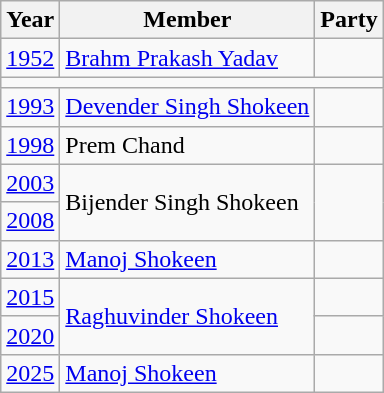<table class="wikitable">
<tr>
<th>Year</th>
<th>Member</th>
<th colspan="2">Party</th>
</tr>
<tr>
<td><a href='#'>1952</a></td>
<td><a href='#'>Brahm Prakash Yadav</a></td>
<td></td>
</tr>
<tr>
<td colspan="4"></td>
</tr>
<tr>
<td><a href='#'>1993</a></td>
<td><a href='#'>Devender Singh Shokeen</a></td>
<td></td>
</tr>
<tr>
<td><a href='#'>1998</a></td>
<td>Prem Chand</td>
<td></td>
</tr>
<tr>
<td><a href='#'>2003</a></td>
<td rowspan="2">Bijender Singh Shokeen</td>
</tr>
<tr>
<td><a href='#'>2008</a></td>
</tr>
<tr>
<td><a href='#'>2013</a></td>
<td><a href='#'>Manoj Shokeen</a></td>
<td></td>
</tr>
<tr>
<td><a href='#'>2015</a></td>
<td rowspan="2"><a href='#'>Raghuvinder Shokeen</a></td>
<td></td>
</tr>
<tr>
<td><a href='#'>2020</a></td>
</tr>
<tr>
<td><a href='#'>2025</a></td>
<td><a href='#'>Manoj Shokeen</a></td>
<td></td>
</tr>
</table>
